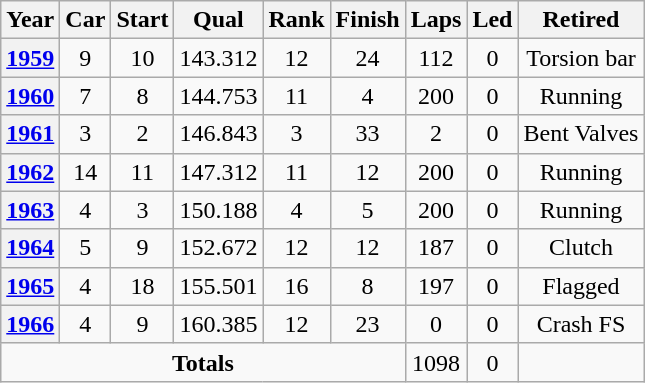<table class="wikitable" style="text-align:center">
<tr>
<th>Year</th>
<th>Car</th>
<th>Start</th>
<th>Qual</th>
<th>Rank</th>
<th>Finish</th>
<th>Laps</th>
<th>Led</th>
<th>Retired</th>
</tr>
<tr>
<th><a href='#'>1959</a></th>
<td>9</td>
<td>10</td>
<td>143.312</td>
<td>12</td>
<td>24</td>
<td>112</td>
<td>0</td>
<td>Torsion bar</td>
</tr>
<tr>
<th><a href='#'>1960</a></th>
<td>7</td>
<td>8</td>
<td>144.753</td>
<td>11</td>
<td>4</td>
<td>200</td>
<td>0</td>
<td>Running</td>
</tr>
<tr>
<th><a href='#'>1961</a></th>
<td>3</td>
<td>2</td>
<td>146.843</td>
<td>3</td>
<td>33</td>
<td>2</td>
<td>0</td>
<td>Bent Valves</td>
</tr>
<tr>
<th><a href='#'>1962</a></th>
<td>14</td>
<td>11</td>
<td>147.312</td>
<td>11</td>
<td>12</td>
<td>200</td>
<td>0</td>
<td>Running</td>
</tr>
<tr>
<th><a href='#'>1963</a></th>
<td>4</td>
<td>3</td>
<td>150.188</td>
<td>4</td>
<td>5</td>
<td>200</td>
<td>0</td>
<td>Running</td>
</tr>
<tr>
<th><a href='#'>1964</a></th>
<td>5</td>
<td>9</td>
<td>152.672</td>
<td>12</td>
<td>12</td>
<td>187</td>
<td>0</td>
<td>Clutch</td>
</tr>
<tr>
<th><a href='#'>1965</a></th>
<td>4</td>
<td>18</td>
<td>155.501</td>
<td>16</td>
<td>8</td>
<td>197</td>
<td>0</td>
<td>Flagged</td>
</tr>
<tr>
<th><a href='#'>1966</a></th>
<td>4</td>
<td>9</td>
<td>160.385</td>
<td>12</td>
<td>23</td>
<td>0</td>
<td>0</td>
<td>Crash FS</td>
</tr>
<tr>
<td colspan=6><strong>Totals</strong></td>
<td>1098</td>
<td>0</td>
<td></td>
</tr>
</table>
